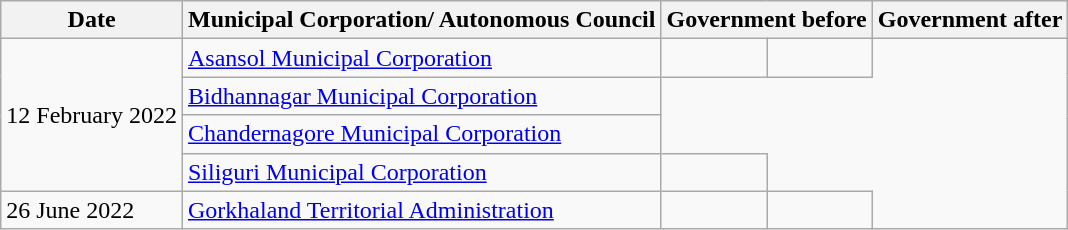<table class="wikitable sortable">
<tr>
<th>Date</th>
<th>Municipal Corporation/ Autonomous Council</th>
<th colspan="2">Government before</th>
<th colspan="2">Government after</th>
</tr>
<tr>
<td rowspan="4">12 February 2022</td>
<td><a href='#'>Asansol Municipal Corporation</a></td>
<td></td>
<td></td>
</tr>
<tr>
<td><a href='#'>Bidhannagar Municipal Corporation</a></td>
</tr>
<tr>
<td><a href='#'>Chandernagore Municipal Corporation</a></td>
</tr>
<tr>
<td><a href='#'>Siliguri Municipal Corporation</a></td>
<td></td>
</tr>
<tr>
<td>26 June 2022</td>
<td><a href='#'>Gorkhaland Territorial Administration</a></td>
<td></td>
<td></td>
</tr>
</table>
